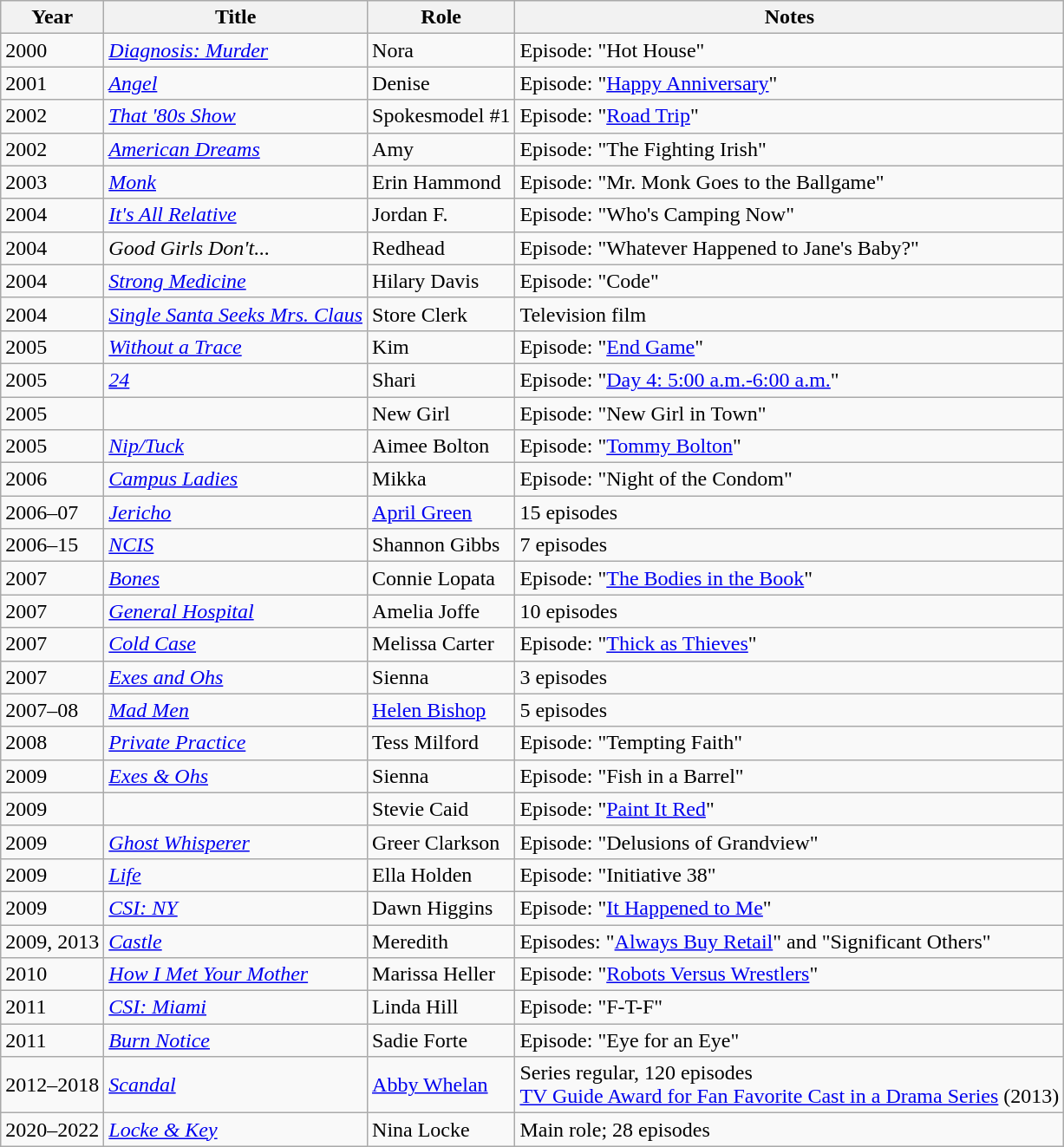<table class="wikitable sortable">
<tr>
<th>Year</th>
<th>Title</th>
<th>Role</th>
<th class="unsortable">Notes</th>
</tr>
<tr>
<td>2000</td>
<td><em><a href='#'>Diagnosis: Murder</a></em></td>
<td>Nora</td>
<td>Episode: "Hot House"</td>
</tr>
<tr>
<td>2001</td>
<td><em><a href='#'>Angel</a></em></td>
<td>Denise</td>
<td>Episode: "<a href='#'>Happy Anniversary</a>"</td>
</tr>
<tr>
<td>2002</td>
<td><em><a href='#'>That '80s Show</a></em></td>
<td>Spokesmodel #1</td>
<td>Episode: "<a href='#'>Road Trip</a>"</td>
</tr>
<tr>
<td>2002</td>
<td><em><a href='#'>American Dreams</a></em></td>
<td>Amy</td>
<td>Episode: "The Fighting Irish"</td>
</tr>
<tr>
<td>2003</td>
<td><em><a href='#'>Monk</a></em></td>
<td>Erin Hammond</td>
<td>Episode: "Mr. Monk Goes to the Ballgame"</td>
</tr>
<tr>
<td>2004</td>
<td><em><a href='#'>It's All Relative</a></em></td>
<td>Jordan F.</td>
<td>Episode: "Who's Camping Now"</td>
</tr>
<tr>
<td>2004</td>
<td><em>Good Girls Don't...</em></td>
<td>Redhead</td>
<td>Episode: "Whatever Happened to Jane's Baby?"</td>
</tr>
<tr>
<td>2004</td>
<td><em><a href='#'>Strong Medicine</a></em></td>
<td>Hilary Davis</td>
<td>Episode: "Code"</td>
</tr>
<tr>
<td>2004</td>
<td><em><a href='#'>Single Santa Seeks Mrs. Claus</a></em></td>
<td>Store Clerk</td>
<td>Television film</td>
</tr>
<tr>
<td>2005</td>
<td><em><a href='#'>Without a Trace</a></em></td>
<td>Kim</td>
<td>Episode: "<a href='#'>End Game</a>"</td>
</tr>
<tr>
<td>2005</td>
<td><em><a href='#'>24</a></em></td>
<td>Shari</td>
<td>Episode: "<a href='#'>Day 4: 5:00 a.m.-6:00 a.m.</a>"</td>
</tr>
<tr>
<td>2005</td>
<td><em></em></td>
<td>New Girl</td>
<td>Episode: "New Girl in Town"</td>
</tr>
<tr>
<td>2005</td>
<td><em><a href='#'>Nip/Tuck</a></em></td>
<td>Aimee Bolton</td>
<td>Episode: "<a href='#'>Tommy Bolton</a>"</td>
</tr>
<tr>
<td>2006</td>
<td><em><a href='#'>Campus Ladies</a></em></td>
<td>Mikka</td>
<td>Episode: "Night of the Condom"</td>
</tr>
<tr>
<td>2006–07</td>
<td><em><a href='#'>Jericho</a></em></td>
<td><a href='#'>April Green</a></td>
<td>15 episodes</td>
</tr>
<tr>
<td>2006–15</td>
<td><em><a href='#'>NCIS</a></em></td>
<td>Shannon Gibbs</td>
<td>7 episodes</td>
</tr>
<tr>
<td>2007</td>
<td><em><a href='#'>Bones</a></em></td>
<td>Connie Lopata</td>
<td>Episode: "<a href='#'>The Bodies in the Book</a>"</td>
</tr>
<tr>
<td>2007</td>
<td><em><a href='#'>General Hospital</a></em></td>
<td>Amelia Joffe</td>
<td>10 episodes</td>
</tr>
<tr>
<td>2007</td>
<td><em><a href='#'>Cold Case</a></em></td>
<td>Melissa Carter</td>
<td>Episode: "<a href='#'>Thick as Thieves</a>"</td>
</tr>
<tr>
<td>2007</td>
<td><em><a href='#'>Exes and Ohs</a></em></td>
<td>Sienna</td>
<td>3 episodes</td>
</tr>
<tr>
<td>2007–08</td>
<td><em><a href='#'>Mad Men</a></em></td>
<td><a href='#'>Helen Bishop</a></td>
<td>5 episodes</td>
</tr>
<tr>
<td>2008</td>
<td><em><a href='#'>Private Practice</a></em></td>
<td>Tess Milford</td>
<td>Episode: "Tempting Faith"</td>
</tr>
<tr>
<td>2009</td>
<td><em><a href='#'>Exes & Ohs</a></em></td>
<td>Sienna</td>
<td>Episode: "Fish in a Barrel"</td>
</tr>
<tr>
<td>2009</td>
<td><em></em></td>
<td>Stevie Caid</td>
<td>Episode: "<a href='#'>Paint It Red</a>"</td>
</tr>
<tr>
<td>2009</td>
<td><em><a href='#'>Ghost Whisperer</a></em></td>
<td>Greer Clarkson</td>
<td>Episode: "Delusions of Grandview"</td>
</tr>
<tr>
<td>2009</td>
<td><em><a href='#'>Life</a></em></td>
<td>Ella Holden</td>
<td>Episode: "Initiative 38"</td>
</tr>
<tr>
<td>2009</td>
<td><em><a href='#'>CSI: NY</a></em></td>
<td>Dawn Higgins</td>
<td>Episode: "<a href='#'>It Happened to Me</a>"</td>
</tr>
<tr>
<td>2009, 2013</td>
<td><em><a href='#'>Castle</a></em></td>
<td>Meredith</td>
<td>Episodes: "<a href='#'>Always Buy Retail</a>" and "Significant Others"</td>
</tr>
<tr>
<td>2010</td>
<td><em><a href='#'>How I Met Your Mother</a></em></td>
<td>Marissa Heller</td>
<td>Episode: "<a href='#'>Robots Versus Wrestlers</a>"</td>
</tr>
<tr>
<td>2011</td>
<td><em><a href='#'>CSI: Miami</a></em></td>
<td>Linda Hill</td>
<td>Episode: "F-T-F"</td>
</tr>
<tr>
<td>2011</td>
<td><em><a href='#'>Burn Notice</a></em></td>
<td>Sadie Forte</td>
<td>Episode: "Eye for an Eye"</td>
</tr>
<tr>
<td>2012–2018</td>
<td><em><a href='#'>Scandal</a></em></td>
<td><a href='#'>Abby Whelan</a></td>
<td>Series regular, 120 episodes<br><a href='#'>TV Guide Award for Fan Favorite Cast in a Drama Series</a> (2013)</td>
</tr>
<tr>
<td>2020–2022</td>
<td><em><a href='#'>Locke & Key</a></em></td>
<td>Nina Locke</td>
<td>Main role; 28 episodes</td>
</tr>
</table>
